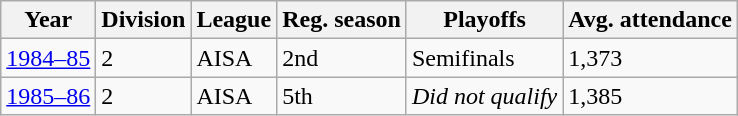<table class="wikitable">
<tr>
<th>Year</th>
<th>Division</th>
<th>League</th>
<th>Reg. season</th>
<th>Playoffs</th>
<th>Avg. attendance</th>
</tr>
<tr>
<td><a href='#'>1984–85</a></td>
<td>2</td>
<td>AISA</td>
<td>2nd</td>
<td>Semifinals</td>
<td>1,373</td>
</tr>
<tr>
<td><a href='#'>1985–86</a></td>
<td>2</td>
<td>AISA</td>
<td>5th</td>
<td><em>Did not qualify</em></td>
<td>1,385</td>
</tr>
</table>
